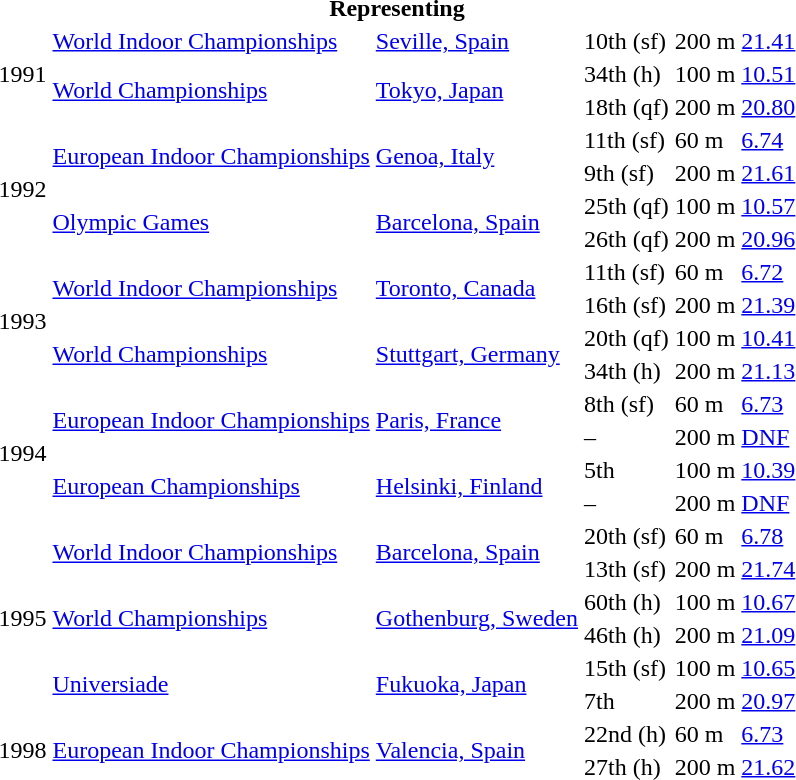<table>
<tr>
<th colspan="6">Representing </th>
</tr>
<tr>
<td rowspan=3>1991</td>
<td><a href='#'>World Indoor Championships</a></td>
<td><a href='#'>Seville, Spain</a></td>
<td>10th (sf)</td>
<td>200 m</td>
<td><a href='#'>21.41</a></td>
</tr>
<tr>
<td rowspan=2><a href='#'>World Championships</a></td>
<td rowspan=2><a href='#'>Tokyo, Japan</a></td>
<td>34th (h)</td>
<td>100 m</td>
<td><a href='#'>10.51</a></td>
</tr>
<tr>
<td>18th (qf)</td>
<td>200 m</td>
<td><a href='#'>20.80</a></td>
</tr>
<tr>
<td rowspan=4>1992</td>
<td rowspan=2><a href='#'>European Indoor Championships</a></td>
<td rowspan=2><a href='#'>Genoa, Italy</a></td>
<td>11th (sf)</td>
<td>60 m</td>
<td><a href='#'>6.74</a></td>
</tr>
<tr>
<td>9th (sf)</td>
<td>200 m</td>
<td><a href='#'>21.61</a></td>
</tr>
<tr>
<td rowspan=2><a href='#'>Olympic Games</a></td>
<td rowspan=2><a href='#'>Barcelona, Spain</a></td>
<td>25th (qf)</td>
<td>100 m</td>
<td><a href='#'>10.57</a></td>
</tr>
<tr>
<td>26th (qf)</td>
<td>200 m</td>
<td><a href='#'>20.96</a></td>
</tr>
<tr>
<td rowspan=4>1993</td>
<td rowspan=2><a href='#'>World Indoor Championships</a></td>
<td rowspan=2><a href='#'>Toronto, Canada</a></td>
<td>11th (sf)</td>
<td>60 m</td>
<td><a href='#'>6.72</a></td>
</tr>
<tr>
<td>16th (sf)</td>
<td>200 m</td>
<td><a href='#'>21.39</a></td>
</tr>
<tr>
<td rowspan=2><a href='#'>World Championships</a></td>
<td rowspan=2><a href='#'>Stuttgart, Germany</a></td>
<td>20th (qf)</td>
<td>100 m</td>
<td><a href='#'>10.41</a></td>
</tr>
<tr>
<td>34th (h)</td>
<td>200 m</td>
<td><a href='#'>21.13</a></td>
</tr>
<tr>
<td rowspan=4>1994</td>
<td rowspan=2><a href='#'>European Indoor Championships</a></td>
<td rowspan=2><a href='#'>Paris, France</a></td>
<td>8th (sf)</td>
<td>60 m</td>
<td><a href='#'>6.73</a></td>
</tr>
<tr>
<td>–</td>
<td>200 m</td>
<td><a href='#'>DNF</a></td>
</tr>
<tr>
<td rowspan=2><a href='#'>European Championships</a></td>
<td rowspan=2><a href='#'>Helsinki, Finland</a></td>
<td>5th</td>
<td>100 m</td>
<td><a href='#'>10.39</a></td>
</tr>
<tr>
<td>–</td>
<td>200 m</td>
<td><a href='#'>DNF</a></td>
</tr>
<tr>
<td rowspan=6>1995</td>
<td rowspan=2><a href='#'>World Indoor Championships</a></td>
<td rowspan=2><a href='#'>Barcelona, Spain</a></td>
<td>20th (sf)</td>
<td>60 m</td>
<td><a href='#'>6.78</a></td>
</tr>
<tr>
<td>13th (sf)</td>
<td>200 m</td>
<td><a href='#'>21.74</a></td>
</tr>
<tr>
<td rowspan=2><a href='#'>World Championships</a></td>
<td rowspan=2><a href='#'>Gothenburg, Sweden</a></td>
<td>60th (h)</td>
<td>100 m</td>
<td><a href='#'>10.67</a></td>
</tr>
<tr>
<td>46th (h)</td>
<td>200 m</td>
<td><a href='#'>21.09</a></td>
</tr>
<tr>
<td rowspan=2><a href='#'>Universiade</a></td>
<td rowspan=2><a href='#'>Fukuoka, Japan</a></td>
<td>15th (sf)</td>
<td>100 m</td>
<td><a href='#'>10.65</a></td>
</tr>
<tr>
<td>7th</td>
<td>200 m</td>
<td><a href='#'>20.97</a></td>
</tr>
<tr>
<td rowspan=2>1998</td>
<td rowspan=2><a href='#'>European Indoor Championships</a></td>
<td rowspan=2><a href='#'>Valencia, Spain</a></td>
<td>22nd (h)</td>
<td>60 m</td>
<td><a href='#'>6.73</a></td>
</tr>
<tr>
<td>27th (h)</td>
<td>200 m</td>
<td><a href='#'>21.62</a></td>
</tr>
</table>
